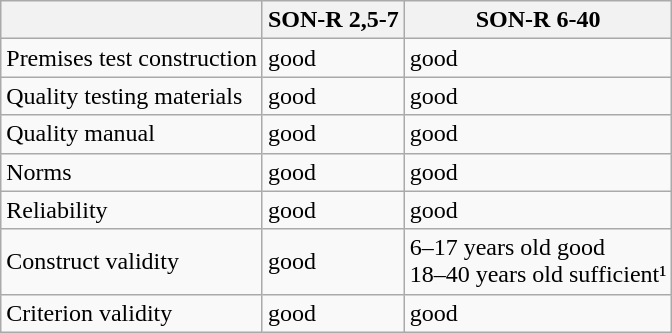<table class="wikitable">
<tr>
<th></th>
<th>SON-R 2,5-7</th>
<th>SON-R 6-40</th>
</tr>
<tr>
<td>Premises test construction</td>
<td>good</td>
<td>good</td>
</tr>
<tr>
<td>Quality testing materials</td>
<td>good</td>
<td>good</td>
</tr>
<tr>
<td>Quality manual</td>
<td>good</td>
<td>good</td>
</tr>
<tr>
<td>Norms</td>
<td>good</td>
<td>good</td>
</tr>
<tr>
<td>Reliability</td>
<td>good</td>
<td>good</td>
</tr>
<tr>
<td>Construct validity</td>
<td>good</td>
<td>6–17 years old good <br> 18–40 years old sufficient¹</td>
</tr>
<tr>
<td>Criterion validity</td>
<td>good</td>
<td>good</td>
</tr>
</table>
